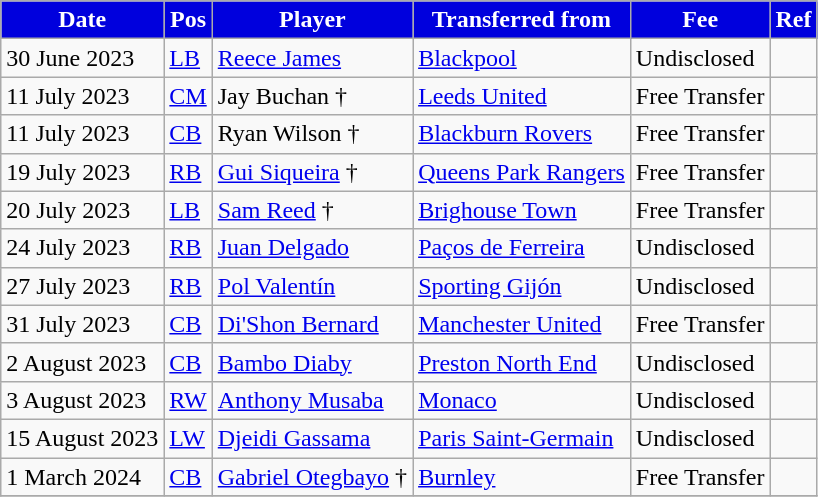<table class="wikitable plainrowheaders sortable">
<tr>
<th style="background:#0000DD;color:#FFFFFF;">Date</th>
<th style="background:#0000DD;color:#FFFFFF;">Pos</th>
<th style="background:#0000DD;color:#FFFFFF;">Player</th>
<th style="background:#0000DD;color:#FFFFFF;">Transferred from</th>
<th style="background:#0000DD;color:#FFFFFF;">Fee</th>
<th style="background:#0000DD;color:#FFFFFF;">Ref</th>
</tr>
<tr>
<td>30 June 2023</td>
<td><a href='#'>LB</a></td>
<td> <a href='#'>Reece James</a></td>
<td> <a href='#'>Blackpool</a></td>
<td>Undisclosed</td>
<td></td>
</tr>
<tr>
<td>11 July 2023</td>
<td><a href='#'>CM</a></td>
<td> Jay Buchan †</td>
<td> <a href='#'>Leeds United</a></td>
<td>Free Transfer</td>
<td></td>
</tr>
<tr>
<td>11 July 2023</td>
<td><a href='#'>CB</a></td>
<td> Ryan Wilson †</td>
<td> <a href='#'>Blackburn Rovers</a></td>
<td>Free Transfer</td>
<td></td>
</tr>
<tr>
<td>19 July 2023</td>
<td><a href='#'>RB</a></td>
<td> <a href='#'>Gui Siqueira</a> †</td>
<td> <a href='#'>Queens Park Rangers</a></td>
<td>Free Transfer</td>
<td></td>
</tr>
<tr>
<td>20 July 2023</td>
<td><a href='#'>LB</a></td>
<td> <a href='#'>Sam Reed</a> †</td>
<td> <a href='#'>Brighouse Town</a></td>
<td>Free Transfer</td>
<td></td>
</tr>
<tr>
<td>24 July 2023</td>
<td><a href='#'>RB</a></td>
<td> <a href='#'>Juan Delgado</a></td>
<td> <a href='#'>Paços de Ferreira</a></td>
<td>Undisclosed</td>
<td></td>
</tr>
<tr>
<td>27 July 2023</td>
<td><a href='#'>RB</a></td>
<td> <a href='#'>Pol Valentín</a></td>
<td> <a href='#'>Sporting Gijón</a></td>
<td>Undisclosed</td>
<td></td>
</tr>
<tr>
<td>31 July 2023</td>
<td><a href='#'>CB</a></td>
<td> <a href='#'>Di'Shon Bernard</a></td>
<td> <a href='#'>Manchester United</a></td>
<td>Free Transfer</td>
<td></td>
</tr>
<tr>
<td>2 August 2023</td>
<td><a href='#'>CB</a></td>
<td> <a href='#'>Bambo Diaby</a></td>
<td> <a href='#'>Preston North End</a></td>
<td>Undisclosed</td>
<td></td>
</tr>
<tr>
<td>3 August 2023</td>
<td><a href='#'>RW</a></td>
<td> <a href='#'>Anthony Musaba</a></td>
<td> <a href='#'>Monaco</a></td>
<td>Undisclosed</td>
<td></td>
</tr>
<tr>
<td>15 August 2023</td>
<td><a href='#'>LW</a></td>
<td> <a href='#'>Djeidi Gassama</a></td>
<td> <a href='#'>Paris Saint-Germain</a></td>
<td>Undisclosed</td>
<td></td>
</tr>
<tr>
<td>1 March 2024</td>
<td><a href='#'>CB</a></td>
<td> <a href='#'>Gabriel Otegbayo</a> †</td>
<td> <a href='#'>Burnley</a></td>
<td>Free Transfer</td>
<td></td>
</tr>
<tr>
</tr>
</table>
